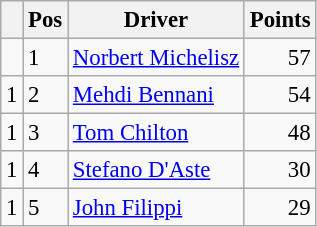<table class="wikitable" style="font-size: 95%;">
<tr>
<th></th>
<th>Pos</th>
<th>Driver</th>
<th>Points</th>
</tr>
<tr>
<td align="left"></td>
<td>1</td>
<td> <a href='#'>Norbert Michelisz</a></td>
<td align="right">57</td>
</tr>
<tr>
<td align="left"> 1</td>
<td>2</td>
<td> <a href='#'>Mehdi Bennani</a></td>
<td align="right">54</td>
</tr>
<tr>
<td align="left"> 1</td>
<td>3</td>
<td> <a href='#'>Tom Chilton</a></td>
<td align="right">48</td>
</tr>
<tr>
<td align="left"> 1</td>
<td>4</td>
<td> <a href='#'>Stefano D'Aste</a></td>
<td align="right">30</td>
</tr>
<tr>
<td align="left"> 1</td>
<td>5</td>
<td> <a href='#'>John Filippi</a></td>
<td align="right">29</td>
</tr>
</table>
